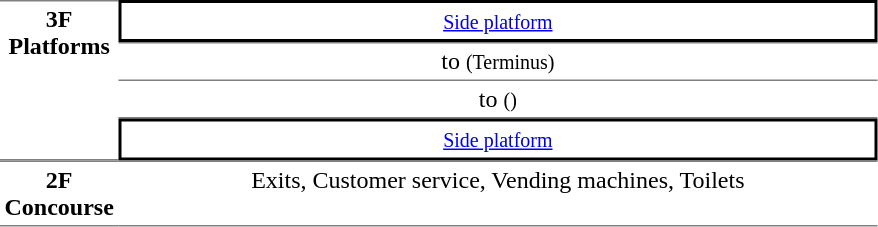<table table border=0 cellspacing=0 cellpadding=3>
<tr>
<td style="border-bottom:solid 1px gray;border-top:solid 1px gray;text-align:center" rowspan="4" valign=top width=50><strong>3F<br>Platforms</strong></td>
<td style="border-right:solid 2px black;border-left:solid 2px black;border-top:solid 2px black;border-bottom:solid 2px black;text-align:center;"><small><a href='#'>Side platform</a></small></td>
</tr>
<tr>
<td style="border-bottom:solid 1px gray;border-top:solid 1px gray;text-align:center;">  to  <small>(Terminus)</small></td>
</tr>
<tr>
<td style="border-bottom:solid 1px gray;text-align:center;"> to  <small>() </small></td>
</tr>
<tr>
<td style="border-right:solid 2px black;border-left:solid 2px black;border-top:solid 2px black;border-bottom:solid 2px black;text-align:center;"><small><a href='#'>Side platform</a></small></td>
</tr>
<tr>
<td style="border-bottom:solid 1px gray; border-top:solid 1px gray;text-align:center" valign=top><strong>2F<br>Concourse</strong></td>
<td style="border-bottom:solid 1px gray; border-top:solid 1px gray;text-align:center" valign=top width=500>Exits, Customer service, Vending machines, Toilets</td>
</tr>
</table>
